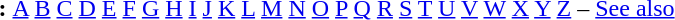<table id="toc" border="0">
<tr>
<th>:</th>
<td><a href='#'>A</a> <a href='#'>B</a> <a href='#'>C</a> <a href='#'>D</a> <a href='#'>E</a> <a href='#'>F</a> <a href='#'>G</a> <a href='#'>H</a> <a href='#'>I</a> <a href='#'>J</a> <a href='#'>K</a> <a href='#'>L</a> <a href='#'>M</a> <a href='#'>N</a> <a href='#'>O</a> <a href='#'>P</a> <a href='#'>Q</a> <a href='#'>R</a> <a href='#'>S</a> <a href='#'>T</a> <a href='#'>U</a> <a href='#'>V</a> <a href='#'>W</a> <a href='#'>X</a> <a href='#'>Y</a> <a href='#'>Z</a> – <a href='#'>See also</a></td>
</tr>
</table>
